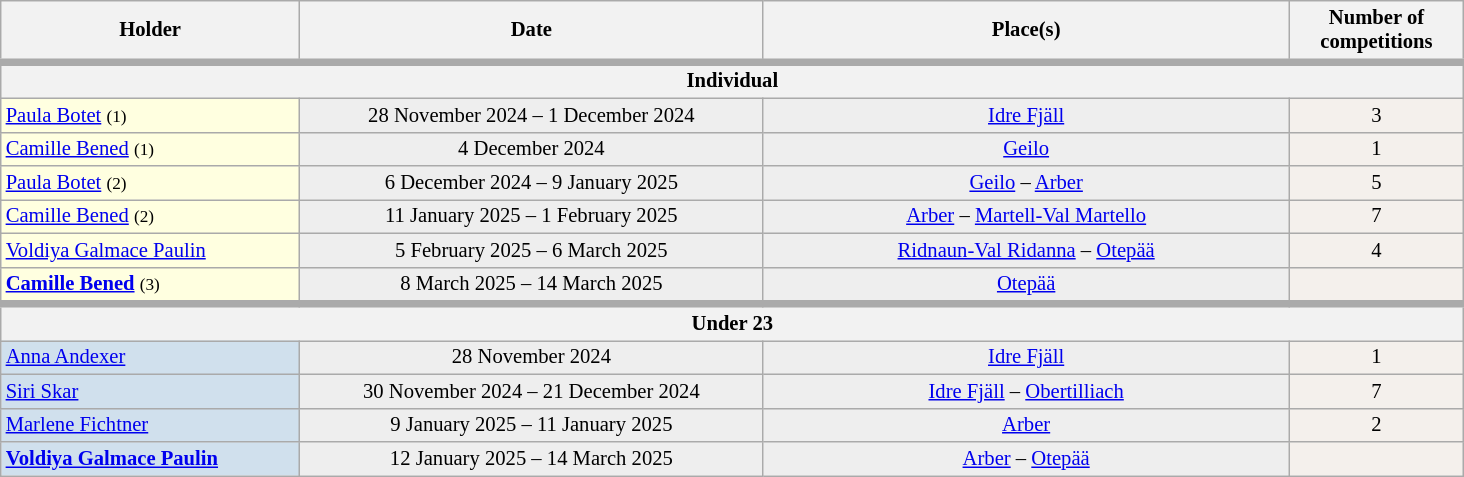<table class="wikitable plainrowheaders" style="background:#fff; font-size:86%; line-height:16px; border:grey solid 1px; border-collapse:collapse;">
<tr>
<th style="width:14em;">Holder</th>
<th style="width:22em;">Date</th>
<th style="width:25em;">Place(s)</th>
<th style="width:8em;">Number of competitions</th>
</tr>
<tr style="background:#EEEEEE;">
<th scope="col" colspan=4 bgcolor="FFFF99" style="border-top-width:5px"><strong>Individual</strong> </th>
</tr>
<tr>
<td bgcolor=FFFFE0> <a href='#'>Paula Botet</a> <small>(1)</small></td>
<td align=center bgcolor=#EEEEEE>28 November 2024 – 1 December 2024</td>
<td align=center bgcolor=#EEEEEE> <a href='#'>Idre Fjäll</a></td>
<td align=center bgcolor=#F4F0EC>3</td>
</tr>
<tr>
<td bgcolor=FFFFE0> <a href='#'>Camille Bened</a> <small>(1)</small></td>
<td align=center bgcolor=#EEEEEE>4 December 2024</td>
<td align=center bgcolor=#EEEEEE> <a href='#'>Geilo</a></td>
<td align=center bgcolor=#F4F0EC>1</td>
</tr>
<tr>
<td bgcolor=FFFFE0> <a href='#'>Paula Botet</a> <small>(2)</small></td>
<td align=center bgcolor=#EEEEEE>6 December 2024 – 9 January 2025</td>
<td align=center bgcolor=#EEEEEE> <a href='#'>Geilo</a> –  <a href='#'>Arber</a></td>
<td align=center bgcolor=#F4F0EC>5</td>
</tr>
<tr>
<td bgcolor=FFFFE0> <a href='#'>Camille Bened</a> <small>(2)</small></td>
<td align=center bgcolor=#EEEEEE>11 January 2025 – 1 February 2025</td>
<td align=center bgcolor=#EEEEEE> <a href='#'>Arber</a> –  <a href='#'>Martell-Val Martello</a></td>
<td align=center bgcolor=#F4F0EC>7</td>
</tr>
<tr>
<td bgcolor=FFFFE0> <a href='#'>Voldiya Galmace Paulin</a></td>
<td align=center bgcolor=#EEEEEE>5 February 2025 – 6 March 2025</td>
<td align=center bgcolor=#EEEEEE> <a href='#'>Ridnaun-Val Ridanna</a> –  <a href='#'>Otepää</a></td>
<td align=center bgcolor=#F4F0EC>4</td>
</tr>
<tr>
<td bgcolor=FFFFE0> <strong><a href='#'>Camille Bened</a></strong> <small>(3)</small></td>
<td align=center bgcolor=#EEEEEE>8 March 2025 – 14 March 2025</td>
<td align=center bgcolor=#EEEEEE> <a href='#'>Otepää</a></td>
<td align=center bgcolor=#F4F0EC><strong></strong></td>
</tr>
<tr style="background:#EEEEEE;">
<th scope="col" colspan=7 bgocolor=#FFFF99 style="border-top-width:5px"><strong>Under 23</strong> </th>
</tr>
<tr>
<td bgcolor=#d0e0ed> <a href='#'>Anna Andexer</a></td>
<td align=center bgcolor=#EEEEEE>28 November 2024</td>
<td align=center bgcolor=#EEEEEE> <a href='#'>Idre Fjäll</a></td>
<td align=center bgcolor=#F4F0EC>1</td>
</tr>
<tr>
<td bgcolor=#d0e0ed> <a href='#'>Siri Skar</a></td>
<td align=center bgcolor=#EEEEEE>30 November 2024 – 21 December 2024</td>
<td align=center bgcolor=#EEEEEE> <a href='#'>Idre Fjäll</a> –  <a href='#'>Obertilliach</a></td>
<td align=center bgcolor=#F4F0EC>7</td>
</tr>
<tr>
<td bgcolor=#d0e0ed> <a href='#'>Marlene Fichtner</a></td>
<td align=center bgcolor=#EEEEEE>9 January 2025 – 11 January 2025</td>
<td align=center bgcolor=#EEEEEE> <a href='#'>Arber</a></td>
<td align=center bgcolor=#F4F0EC>2</td>
</tr>
<tr>
<td bgcolor=#d0e0ed> <strong><a href='#'>Voldiya Galmace Paulin</a></strong></td>
<td align=center bgcolor=#EEEEEE>12 January 2025 – 14 March 2025</td>
<td align=center bgcolor=#EEEEEE> <a href='#'>Arber</a> –  <a href='#'>Otepää</a></td>
<td align=center bgcolor=#F4F0EC><strong></strong></td>
</tr>
</table>
